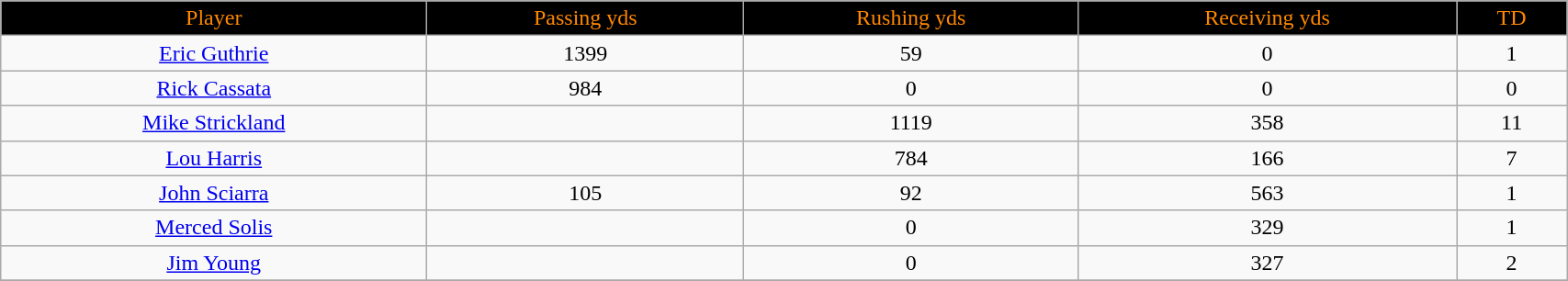<table class="wikitable" width="90%">
<tr align="center"  ! style="background:black;color:#FF8800;">
<td>Player</td>
<td>Passing yds</td>
<td>Rushing yds</td>
<td>Receiving yds</td>
<td>TD</td>
</tr>
<tr align="center" bgcolor="">
<td><a href='#'>Eric Guthrie</a></td>
<td>1399</td>
<td>59</td>
<td>0</td>
<td>1</td>
</tr>
<tr align="center" bgcolor="">
<td><a href='#'>Rick Cassata</a></td>
<td>984</td>
<td>0</td>
<td>0</td>
<td>0</td>
</tr>
<tr align="center" bgcolor="">
<td><a href='#'>Mike Strickland</a></td>
<td></td>
<td>1119</td>
<td>358</td>
<td>11</td>
</tr>
<tr align="center" bgcolor="">
<td><a href='#'>Lou Harris</a></td>
<td></td>
<td>784</td>
<td>166</td>
<td>7</td>
</tr>
<tr align="center" bgcolor="">
<td><a href='#'>John Sciarra</a></td>
<td>105</td>
<td>92</td>
<td>563</td>
<td>1</td>
</tr>
<tr align="center" bgcolor="">
<td><a href='#'>Merced Solis</a></td>
<td></td>
<td>0</td>
<td>329</td>
<td>1</td>
</tr>
<tr align="center" bgcolor="">
<td><a href='#'>Jim Young</a></td>
<td></td>
<td>0</td>
<td>327</td>
<td>2</td>
</tr>
<tr align="center" bgcolor="">
</tr>
</table>
